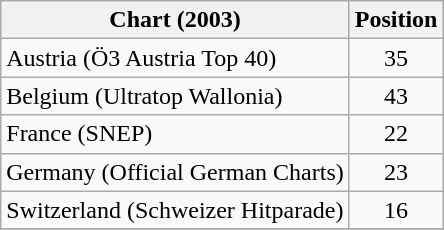<table class="wikitable sortable">
<tr>
<th>Chart (2003)</th>
<th>Position</th>
</tr>
<tr>
<td>Austria (Ö3 Austria Top 40)</td>
<td align="center">35</td>
</tr>
<tr>
<td>Belgium (Ultratop Wallonia)</td>
<td align="center">43</td>
</tr>
<tr>
<td>France (SNEP)</td>
<td align="center">22</td>
</tr>
<tr>
<td>Germany (Official German Charts)</td>
<td align="center">23</td>
</tr>
<tr>
<td>Switzerland (Schweizer Hitparade)</td>
<td align="center">16</td>
</tr>
<tr>
</tr>
</table>
